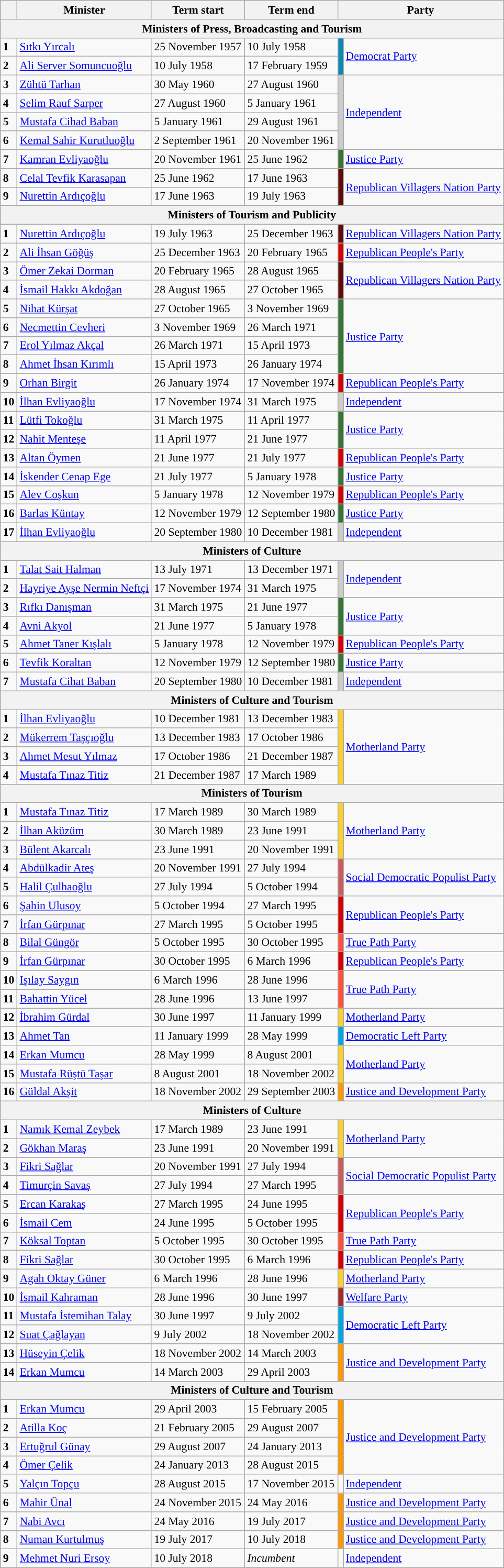<table class="wikitable sortable" style="font-size:90%;">
<tr>
<th></th>
<th>Minister</th>
<th>Term start</th>
<th>Term end</th>
<th colspan=2>Party</th>
</tr>
<tr>
<th colspan=10>Ministers of Press, Broadcasting and Tourism<br></th>
</tr>
<tr>
<td><strong>1</strong></td>
<td><a href='#'>Sıtkı Yırcalı</a></td>
<td>25 November 1957</td>
<td>10 July 1958</td>
<td rowspan=2 style="background: #0989B3"></td>
<td rowspan=2><a href='#'>Democrat Party</a></td>
</tr>
<tr>
<td><strong>2</strong></td>
<td><a href='#'>Ali Server Somuncuoğlu</a></td>
<td>10 July 1958</td>
<td>17 February 1959</td>
</tr>
<tr>
<td><strong>3</strong></td>
<td><a href='#'>Zühtü Tarhan</a></td>
<td>30 May 1960</td>
<td>27 August 1960</td>
<td rowspan=4 style="background:#CCCCCC"></td>
<td rowspan=4><a href='#'>Independent</a></td>
</tr>
<tr>
<td><strong>4</strong></td>
<td><a href='#'>Selim Rauf Sarper</a></td>
<td>27 August 1960</td>
<td>5 January 1961</td>
</tr>
<tr>
<td><strong>5</strong></td>
<td><a href='#'>Mustafa Cihad Baban</a></td>
<td>5 January 1961</td>
<td>29 August 1961</td>
</tr>
<tr>
<td><strong>6</strong></td>
<td><a href='#'>Kemal Sahir Kurutluoğlu</a></td>
<td>2 September 1961</td>
<td>20 November 1961</td>
</tr>
<tr>
<td><strong>7</strong></td>
<td><a href='#'>Kamran Evliyaoğlu</a></td>
<td>20 November 1961</td>
<td>25 June 1962</td>
<td style="background: #367534"></td>
<td><a href='#'>Justice Party</a></td>
</tr>
<tr>
<td><strong>8</strong></td>
<td><a href='#'>Celal Tevfik Karasapan</a></td>
<td>25 June 1962</td>
<td>17 June 1963</td>
<td rowspan=2 style="background: #610B0B"></td>
<td rowspan=2><a href='#'>Republican Villagers Nation Party</a></td>
</tr>
<tr>
<td><strong>9</strong></td>
<td><a href='#'>Nurettin Ardıçoğlu</a></td>
<td>17 June 1963</td>
<td>19 July 1963</td>
</tr>
<tr>
<th colspan=10>Ministers of Tourism and Publicity<br></th>
</tr>
<tr>
<td><strong>1</strong></td>
<td><a href='#'>Nurettin Ardıçoğlu</a></td>
<td>19 July 1963</td>
<td>25 December 1963</td>
<td style="background: #610B0B"></td>
<td><a href='#'>Republican Villagers Nation Party</a></td>
</tr>
<tr>
<td><strong>2</strong></td>
<td><a href='#'>Ali İhsan Göğüş</a></td>
<td>25 December 1963</td>
<td>20 February 1965</td>
<td style="background: #D70000"></td>
<td><a href='#'>Republican People's Party</a></td>
</tr>
<tr>
<td><strong>3</strong></td>
<td><a href='#'>Ömer Zekai Dorman</a></td>
<td>20 February 1965</td>
<td>28 August 1965</td>
<td rowspan=2 style="background: #610B0B"></td>
<td rowspan=2><a href='#'>Republican Villagers Nation Party</a></td>
</tr>
<tr>
<td><strong>4</strong></td>
<td><a href='#'>İsmail Hakkı Akdoğan</a></td>
<td>28 August 1965</td>
<td>27 October 1965</td>
</tr>
<tr>
<td><strong>5</strong></td>
<td><a href='#'>Nihat Kürşat</a></td>
<td>27 October 1965</td>
<td>3 November 1969</td>
<td rowspan=4 style="background: #367534"></td>
<td rowspan=4><a href='#'>Justice Party</a></td>
</tr>
<tr>
<td><strong>6</strong></td>
<td><a href='#'>Necmettin Cevheri</a></td>
<td>3 November 1969</td>
<td>26 March 1971</td>
</tr>
<tr>
<td><strong>7</strong></td>
<td><a href='#'>Erol Yılmaz Akçal</a></td>
<td>26 March 1971</td>
<td>15 April 1973</td>
</tr>
<tr>
<td><strong>8</strong></td>
<td><a href='#'>Ahmet İhsan Kırımlı</a></td>
<td>15 April 1973</td>
<td>26 January 1974</td>
</tr>
<tr>
<td><strong>9</strong></td>
<td><a href='#'>Orhan Birgit</a></td>
<td>26 January 1974</td>
<td>17 November 1974</td>
<td style="background: #D70000"></td>
<td><a href='#'>Republican People's Party</a></td>
</tr>
<tr>
<td><strong>10</strong></td>
<td><a href='#'>İlhan Evliyaoğlu</a></td>
<td>17 November 1974</td>
<td>31 March 1975</td>
<td style="background: #CCCCCC"></td>
<td><a href='#'>Independent</a></td>
</tr>
<tr>
<td><strong>11</strong></td>
<td><a href='#'>Lütfi Tokoğlu</a></td>
<td>31 March 1975</td>
<td>11 April 1977</td>
<td rowspan=2 style="background: #367534"></td>
<td rowspan=2><a href='#'>Justice Party</a></td>
</tr>
<tr>
<td><strong>12</strong></td>
<td><a href='#'>Nahit Menteşe</a></td>
<td>11 April 1977</td>
<td>21 June 1977</td>
</tr>
<tr>
<td><strong>13</strong></td>
<td><a href='#'>Altan Öymen</a></td>
<td>21 June 1977</td>
<td>21 July 1977</td>
<td style="background: #D70000"></td>
<td><a href='#'>Republican People's Party</a></td>
</tr>
<tr>
<td><strong>14</strong></td>
<td><a href='#'>İskender Cenap Ege</a></td>
<td>21 July 1977</td>
<td>5 January 1978</td>
<td style="background: #367534"></td>
<td><a href='#'>Justice Party</a></td>
</tr>
<tr>
<td><strong>15</strong></td>
<td><a href='#'>Alev Coşkun</a></td>
<td>5 January 1978</td>
<td>12 November 1979</td>
<td style="background: #D70000"></td>
<td><a href='#'>Republican People's Party</a></td>
</tr>
<tr>
<td><strong>16</strong></td>
<td><a href='#'>Barlas Küntay</a></td>
<td>12 November 1979</td>
<td>12 September 1980</td>
<td style="background: #367534"></td>
<td><a href='#'>Justice Party</a></td>
</tr>
<tr>
<td><strong>17</strong></td>
<td><a href='#'>İlhan Evliyaoğlu</a></td>
<td>20 September 1980</td>
<td>10 December 1981</td>
<td style="background: #CCCCCC"></td>
<td><a href='#'>Independent</a></td>
</tr>
<tr>
<th colspan=10>Ministers of Culture<br></th>
</tr>
<tr>
<td><strong>1</strong></td>
<td><a href='#'>Talat Sait Halman</a></td>
<td>13 July 1971</td>
<td>13 December 1971</td>
<td rowspan=2 style="background: #CCCCCC"></td>
<td rowspan=2><a href='#'>Independent</a></td>
</tr>
<tr>
<td><strong>2</strong></td>
<td><a href='#'>Hayriye Ayşe Nermin Neftçi</a></td>
<td>17 November 1974</td>
<td>31 March 1975</td>
</tr>
<tr>
<td><strong>3</strong></td>
<td><a href='#'>Rıfkı Danışman</a></td>
<td>31 March 1975</td>
<td>21 June 1977</td>
<td rowspan=2 style="background: #367534"></td>
<td rowspan=2><a href='#'>Justice Party</a></td>
</tr>
<tr>
<td><strong>4</strong></td>
<td><a href='#'>Avni Akyol</a></td>
<td>21 June 1977</td>
<td>5 January 1978</td>
</tr>
<tr>
<td><strong>5</strong></td>
<td><a href='#'>Ahmet Taner Kışlalı</a></td>
<td>5 January 1978</td>
<td>12 November 1979</td>
<td style="background: #D70000"></td>
<td><a href='#'>Republican People's Party</a></td>
</tr>
<tr>
<td><strong>6</strong></td>
<td><a href='#'>Tevfik Koraltan</a></td>
<td>12 November 1979</td>
<td>12 September 1980</td>
<td style="background: #367534"></td>
<td><a href='#'>Justice Party</a></td>
</tr>
<tr>
<td><strong>7</strong></td>
<td><a href='#'>Mustafa Cihat Baban</a></td>
<td>20 September 1980</td>
<td>10 December 1981</td>
<td style="background: #CCCCCC"></td>
<td><a href='#'>Independent</a></td>
</tr>
<tr>
<th colspan=10>Ministers of Culture and Tourism<br></th>
</tr>
<tr>
<td><strong>1</strong></td>
<td><a href='#'>İlhan Evliyaoğlu</a></td>
<td>10 December 1981</td>
<td>13 December 1983</td>
<td rowspan=4 style="background: #FAD032"></td>
<td rowspan=4><a href='#'>Motherland Party</a></td>
</tr>
<tr>
<td><strong>2</strong></td>
<td><a href='#'>Mükerrem Taşçıoğlu</a></td>
<td>13 December 1983</td>
<td>17 October 1986</td>
</tr>
<tr>
<td><strong>3</strong></td>
<td><a href='#'>Ahmet Mesut Yılmaz</a></td>
<td>17 October 1986</td>
<td>21 December 1987</td>
</tr>
<tr>
<td><strong>4</strong></td>
<td><a href='#'>Mustafa Tınaz Titiz</a></td>
<td>21 December 1987</td>
<td>17 March 1989</td>
</tr>
<tr>
<th colspan=10>Ministers of Tourism<br></th>
</tr>
<tr>
<td><strong>1</strong></td>
<td><a href='#'>Mustafa Tınaz Titiz</a></td>
<td>17 March 1989</td>
<td>30 March 1989</td>
<td rowspan=3 style="background: #FAD032"></td>
<td rowspan=3><a href='#'>Motherland Party</a></td>
</tr>
<tr>
<td><strong>2</strong></td>
<td><a href='#'>İlhan Aküzüm</a></td>
<td>30 March 1989</td>
<td>23 June 1991</td>
</tr>
<tr>
<td><strong>3</strong></td>
<td><a href='#'>Bülent Akarcalı</a></td>
<td>23 June 1991</td>
<td>20 November 1991</td>
</tr>
<tr>
<td><strong>4</strong></td>
<td><a href='#'>Abdülkadir Ateş</a></td>
<td>20 November 1991</td>
<td>27 July 1994</td>
<td rowspan=2 style="background: #CD5C5C"></td>
<td rowspan=2><a href='#'>Social Democratic Populist Party</a></td>
</tr>
<tr>
<td><strong>5</strong></td>
<td><a href='#'>Halil Çulhaoğlu</a></td>
<td>27 July 1994</td>
<td>5 October 1994</td>
</tr>
<tr>
<td><strong>6</strong></td>
<td><a href='#'>Şahin Ulusoy</a></td>
<td>5 October 1994</td>
<td>27 March 1995</td>
<td rowspan=2 style="background: #D70000"></td>
<td rowspan=2><a href='#'>Republican People's Party</a></td>
</tr>
<tr>
<td><strong>7</strong></td>
<td><a href='#'>İrfan Gürpınar</a></td>
<td>27 March 1995</td>
<td>5 October 1995</td>
</tr>
<tr>
<td><strong>8</strong></td>
<td><a href='#'>Bilal Güngör</a></td>
<td>5 October 1995</td>
<td>30 October 1995</td>
<td style="background: #FF5138"></td>
<td><a href='#'>True Path Party</a></td>
</tr>
<tr>
<td><strong>9</strong></td>
<td><a href='#'>İrfan Gürpınar</a></td>
<td>30 October 1995</td>
<td>6 March 1996</td>
<td style="background: #D70000"></td>
<td><a href='#'>Republican People's Party</a></td>
</tr>
<tr>
<td><strong>10</strong></td>
<td><a href='#'>Işılay Saygın</a></td>
<td>6 March 1996</td>
<td>28 June 1996</td>
<td rowspan=2 style="background: #FF5138"></td>
<td rowspan=2><a href='#'>True Path Party</a></td>
</tr>
<tr>
<td><strong>11</strong></td>
<td><a href='#'>Bahattin Yücel</a></td>
<td>28 June 1996</td>
<td>13 June 1997</td>
</tr>
<tr>
<td><strong>12</strong></td>
<td><a href='#'>İbrahim Gürdal</a></td>
<td>30 June 1997</td>
<td>11 January 1999</td>
<td style="background: #FAD032"></td>
<td><a href='#'>Motherland Party</a></td>
</tr>
<tr>
<td><strong>13</strong></td>
<td><a href='#'>Ahmet Tan</a></td>
<td>11 January 1999</td>
<td>28 May 1999</td>
<td style="background: #01A7E1"></td>
<td><a href='#'>Democratic Left Party</a></td>
</tr>
<tr>
<td><strong>14</strong></td>
<td><a href='#'>Erkan Mumcu</a></td>
<td>28 May 1999</td>
<td>8 August 2001</td>
<td rowspan=2 style="background: #FAD032"></td>
<td rowspan=2><a href='#'>Motherland Party</a></td>
</tr>
<tr>
<td><strong>15</strong></td>
<td><a href='#'>Mustafa Rüştü Taşar</a></td>
<td>8 August 2001</td>
<td>18 November 2002</td>
</tr>
<tr>
<td><strong>16</strong></td>
<td><a href='#'>Güldal Akşit</a></td>
<td>18 November 2002</td>
<td>29 September 2003</td>
<td style="background: #FF9901"></td>
<td><a href='#'>Justice and Development Party</a></td>
</tr>
<tr>
<th colspan=10>Ministers of Culture<br></th>
</tr>
<tr>
<td><strong>1</strong></td>
<td><a href='#'>Namık Kemal Zeybek</a></td>
<td>17 March 1989</td>
<td>23 June 1991</td>
<td rowspan=2 style="background: #FAD032"></td>
<td rowspan=2><a href='#'>Motherland Party</a></td>
</tr>
<tr>
<td><strong>2</strong></td>
<td><a href='#'>Gökhan Maraş</a></td>
<td>23 June 1991</td>
<td>20 November 1991</td>
</tr>
<tr>
<td><strong>3</strong></td>
<td><a href='#'>Fikri Sağlar</a></td>
<td>20 November 1991</td>
<td>27 July 1994</td>
<td rowspan=2 style="background: #CD5C5C"></td>
<td rowspan=2><a href='#'>Social Democratic Populist Party</a></td>
</tr>
<tr>
<td><strong>4</strong></td>
<td><a href='#'>Timurçin Savaş</a></td>
<td>27 July 1994</td>
<td>27 March 1995</td>
</tr>
<tr>
<td><strong>5</strong></td>
<td><a href='#'>Ercan Karakaş</a></td>
<td>27 March 1995</td>
<td>24 June 1995</td>
<td rowspan=2 style="background: #D70000"></td>
<td rowspan=2><a href='#'>Republican People's Party</a></td>
</tr>
<tr>
<td><strong>6</strong></td>
<td><a href='#'>İsmail Cem</a></td>
<td>24 June 1995</td>
<td>5 October 1995</td>
</tr>
<tr>
<td><strong>7</strong></td>
<td><a href='#'>Köksal Toptan</a></td>
<td>5 October 1995</td>
<td>30 October 1995</td>
<td style="background: #FF5138"></td>
<td><a href='#'>True Path Party</a></td>
</tr>
<tr>
<td><strong>8</strong></td>
<td><a href='#'>Fikri Sağlar</a></td>
<td>30 October 1995</td>
<td>6 March 1996</td>
<td style="background: #D70000"></td>
<td><a href='#'>Republican People's Party</a></td>
</tr>
<tr>
<td><strong>9</strong></td>
<td><a href='#'>Agah Oktay Güner</a></td>
<td>6 March 1996</td>
<td>28 June 1996</td>
<td style="background: #FAD032"></td>
<td><a href='#'>Motherland Party</a></td>
</tr>
<tr>
<td><strong>10</strong></td>
<td><a href='#'>İsmail Kahraman</a></td>
<td>28 June 1996</td>
<td>30 June 1997</td>
<td style="background: #A52A2A"></td>
<td><a href='#'>Welfare Party</a></td>
</tr>
<tr>
<td><strong>11</strong></td>
<td><a href='#'>Mustafa İstemihan Talay</a></td>
<td>30 June 1997</td>
<td>9 July 2002</td>
<td rowspan=2 style="background: #01A7E1"></td>
<td rowspan=2><a href='#'>Democratic Left Party</a></td>
</tr>
<tr>
<td><strong>12</strong></td>
<td><a href='#'>Suat Çağlayan</a></td>
<td>9 July 2002</td>
<td>18 November 2002</td>
</tr>
<tr>
<td><strong>13</strong></td>
<td><a href='#'>Hüseyin Çelik</a></td>
<td>18 November 2002</td>
<td>14 March 2003</td>
<td rowspan=2 style="background: #FF9901"></td>
<td rowspan=2><a href='#'>Justice and Development Party</a></td>
</tr>
<tr>
<td><strong>14</strong></td>
<td><a href='#'>Erkan Mumcu</a></td>
<td>14 March 2003</td>
<td>29 April 2003</td>
</tr>
<tr>
<th colspan=10>Ministers of Culture and Tourism<br></th>
</tr>
<tr>
<td><strong>1</strong></td>
<td><a href='#'>Erkan Mumcu</a></td>
<td>29 April 2003</td>
<td>15 February 2005</td>
<td rowspan=4 style="background: #FF9901"></td>
<td rowspan=4><a href='#'>Justice and Development Party</a></td>
</tr>
<tr>
<td><strong>2</strong></td>
<td><a href='#'>Atilla Koç</a></td>
<td>21 February 2005</td>
<td>29 August 2007</td>
</tr>
<tr>
<td><strong>3</strong></td>
<td><a href='#'>Ertuğrul Günay</a></td>
<td>29 August 2007</td>
<td>24 January 2013</td>
</tr>
<tr>
<td><strong>4</strong></td>
<td><a href='#'>Ömer Çelik</a></td>
<td>24 January 2013</td>
<td>28 August 2015</td>
</tr>
<tr>
<td><strong>5</strong></td>
<td><a href='#'>Yalçın Topçu</a></td>
<td>28 August 2015</td>
<td>17 November 2015</td>
<td style="background: "></td>
<td><a href='#'>Independent</a></td>
</tr>
<tr>
<td><strong>6</strong></td>
<td><a href='#'>Mahir Ünal</a></td>
<td>24 November 2015</td>
<td>24 May 2016</td>
<td style="background: #FF9901"></td>
<td><a href='#'>Justice and Development Party</a></td>
</tr>
<tr>
<td><strong>7</strong></td>
<td><a href='#'>Nabi Avcı</a></td>
<td>24 May 2016</td>
<td>19 July 2017</td>
<td style="background: #FF9901"></td>
<td><a href='#'>Justice and Development Party</a></td>
</tr>
<tr>
<td><strong>8</strong></td>
<td><a href='#'>Numan Kurtulmuş</a></td>
<td>19 July 2017</td>
<td>10 July 2018</td>
<td style="background: #FF9901"></td>
<td><a href='#'>Justice and Development Party</a></td>
</tr>
<tr>
<td><strong>9</strong></td>
<td><a href='#'>Mehmet Nuri Ersoy</a></td>
<td>10 July 2018</td>
<td><em>Incumbent</em></td>
<td style="background: "></td>
<td><a href='#'>Independent</a></td>
</tr>
</table>
